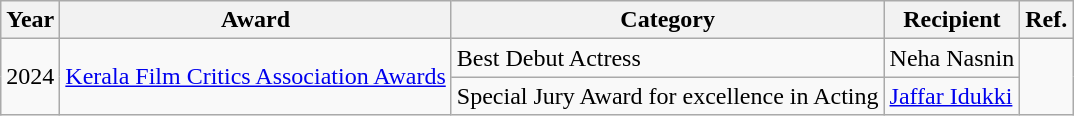<table class="wikitable">
<tr>
<th>Year</th>
<th>Award</th>
<th>Category</th>
<th>Recipient</th>
<th>Ref.</th>
</tr>
<tr>
<td rowspan="2">2024</td>
<td rowspan="2"><a href='#'>Kerala Film Critics Association Awards</a></td>
<td>Best Debut Actress</td>
<td>Neha Nasnin</td>
<td rowspan="2"></td>
</tr>
<tr>
<td>Special Jury Award for excellence in Acting</td>
<td><a href='#'>Jaffar Idukki</a></td>
</tr>
</table>
